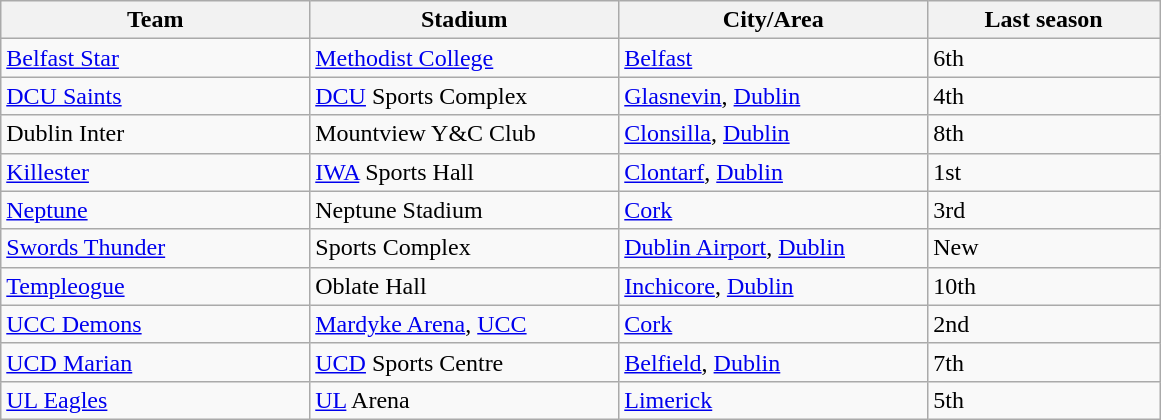<table class="wikitable">
<tr>
<th width=20%>Team</th>
<th width=20%>Stadium</th>
<th width=20%>City/Area</th>
<th width=15%>Last season</th>
</tr>
<tr>
<td><a href='#'>Belfast Star</a></td>
<td><a href='#'>Methodist College</a></td>
<td><a href='#'>Belfast</a></td>
<td>6th</td>
</tr>
<tr>
<td><a href='#'>DCU Saints</a></td>
<td><a href='#'>DCU</a> Sports Complex</td>
<td><a href='#'>Glasnevin</a>, <a href='#'>Dublin</a></td>
<td>4th</td>
</tr>
<tr>
<td>Dublin Inter</td>
<td>Mountview Y&C Club</td>
<td><a href='#'>Clonsilla</a>, <a href='#'>Dublin</a></td>
<td>8th</td>
</tr>
<tr>
<td><a href='#'>Killester</a></td>
<td><a href='#'>IWA</a> Sports Hall</td>
<td><a href='#'>Clontarf</a>, <a href='#'>Dublin</a></td>
<td>1st</td>
</tr>
<tr>
<td><a href='#'>Neptune</a></td>
<td>Neptune Stadium</td>
<td><a href='#'>Cork</a></td>
<td>3rd</td>
</tr>
<tr>
<td><a href='#'>Swords Thunder</a></td>
<td> Sports Complex</td>
<td><a href='#'>Dublin Airport</a>, <a href='#'>Dublin</a></td>
<td>New</td>
</tr>
<tr>
<td><a href='#'>Templeogue</a></td>
<td>Oblate Hall</td>
<td><a href='#'>Inchicore</a>, <a href='#'>Dublin</a></td>
<td>10th</td>
</tr>
<tr>
<td><a href='#'>UCC Demons</a></td>
<td><a href='#'>Mardyke Arena</a>, <a href='#'>UCC</a></td>
<td><a href='#'>Cork</a></td>
<td>2nd</td>
</tr>
<tr>
<td><a href='#'>UCD Marian</a></td>
<td><a href='#'>UCD</a> Sports Centre</td>
<td><a href='#'>Belfield</a>, <a href='#'>Dublin</a></td>
<td>7th</td>
</tr>
<tr>
<td><a href='#'>UL Eagles</a></td>
<td><a href='#'>UL</a> Arena</td>
<td><a href='#'>Limerick</a></td>
<td>5th</td>
</tr>
</table>
